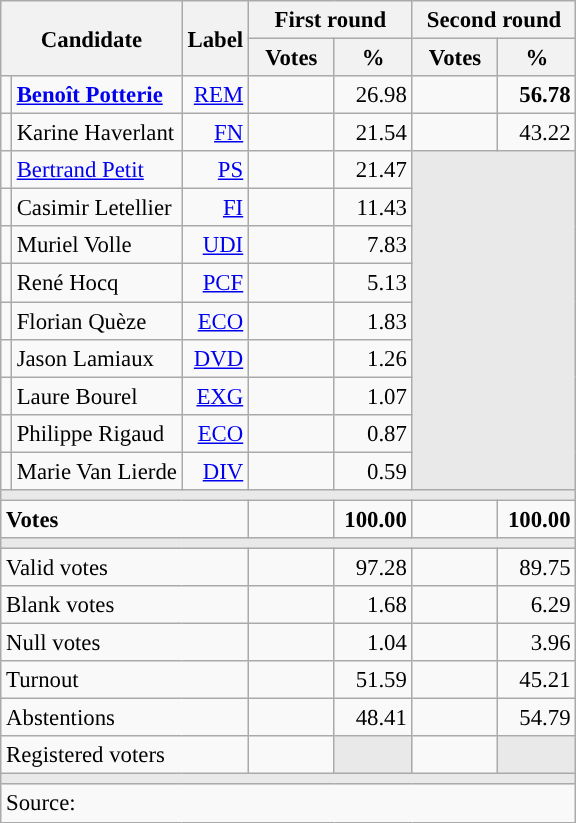<table class="wikitable" style="text-align:right;font-size:95%;">
<tr>
<th rowspan="2" colspan="2">Candidate</th>
<th rowspan="2">Label</th>
<th colspan="2">First round</th>
<th colspan="2">Second round</th>
</tr>
<tr>
<th style="width:50px;">Votes</th>
<th style="width:45px;">%</th>
<th style="width:50px;">Votes</th>
<th style="width:45px;">%</th>
</tr>
<tr>
<td style="color:inherit;background:"></td>
<td style="text-align:left;"><strong><a href='#'>Benoît Potterie</a></strong></td>
<td><a href='#'>REM</a></td>
<td></td>
<td>26.98</td>
<td><strong></strong></td>
<td><strong>56.78</strong></td>
</tr>
<tr>
<td style="color:inherit;background:"></td>
<td style="text-align:left;">Karine Haverlant</td>
<td><a href='#'>FN</a></td>
<td></td>
<td>21.54</td>
<td></td>
<td>43.22</td>
</tr>
<tr>
<td style="color:inherit;background:"></td>
<td style="text-align:left;"><a href='#'>Bertrand Petit</a></td>
<td><a href='#'>PS</a></td>
<td></td>
<td>21.47</td>
<td colspan="2" rowspan="9" style="background:#E9E9E9;"></td>
</tr>
<tr>
<td style="color:inherit;background:"></td>
<td style="text-align:left;">Casimir Letellier</td>
<td><a href='#'>FI</a></td>
<td></td>
<td>11.43</td>
</tr>
<tr>
<td style="color:inherit;background:"></td>
<td style="text-align:left;">Muriel Volle</td>
<td><a href='#'>UDI</a></td>
<td></td>
<td>7.83</td>
</tr>
<tr>
<td style="color:inherit;background:"></td>
<td style="text-align:left;">René Hocq</td>
<td><a href='#'>PCF</a></td>
<td></td>
<td>5.13</td>
</tr>
<tr>
<td style="color:inherit;background:"></td>
<td style="text-align:left;">Florian Quèze</td>
<td><a href='#'>ECO</a></td>
<td></td>
<td>1.83</td>
</tr>
<tr>
<td style="color:inherit;background:"></td>
<td style="text-align:left;">Jason Lamiaux</td>
<td><a href='#'>DVD</a></td>
<td></td>
<td>1.26</td>
</tr>
<tr>
<td style="color:inherit;background:"></td>
<td style="text-align:left;">Laure Bourel</td>
<td><a href='#'>EXG</a></td>
<td></td>
<td>1.07</td>
</tr>
<tr>
<td style="color:inherit;background:"></td>
<td style="text-align:left;">Philippe Rigaud</td>
<td><a href='#'>ECO</a></td>
<td></td>
<td>0.87</td>
</tr>
<tr>
<td style="color:inherit;background:"></td>
<td style="text-align:left;">Marie Van Lierde</td>
<td><a href='#'>DIV</a></td>
<td></td>
<td>0.59</td>
</tr>
<tr>
<td colspan="7" style="background:#E9E9E9;"></td>
</tr>
<tr style="font-weight:bold;">
<td colspan="3" style="text-align:left;">Votes</td>
<td></td>
<td>100.00</td>
<td></td>
<td>100.00</td>
</tr>
<tr>
<td colspan="7" style="background:#E9E9E9;"></td>
</tr>
<tr>
<td colspan="3" style="text-align:left;">Valid votes</td>
<td></td>
<td>97.28</td>
<td></td>
<td>89.75</td>
</tr>
<tr>
<td colspan="3" style="text-align:left;">Blank votes</td>
<td></td>
<td>1.68</td>
<td></td>
<td>6.29</td>
</tr>
<tr>
<td colspan="3" style="text-align:left;">Null votes</td>
<td></td>
<td>1.04</td>
<td></td>
<td>3.96</td>
</tr>
<tr>
<td colspan="3" style="text-align:left;">Turnout</td>
<td></td>
<td>51.59</td>
<td></td>
<td>45.21</td>
</tr>
<tr>
<td colspan="3" style="text-align:left;">Abstentions</td>
<td></td>
<td>48.41</td>
<td></td>
<td>54.79</td>
</tr>
<tr>
<td colspan="3" style="text-align:left;">Registered voters</td>
<td></td>
<td style="background:#E9E9E9;"></td>
<td></td>
<td style="background:#E9E9E9;"></td>
</tr>
<tr>
<td colspan="7" style="background:#E9E9E9;"></td>
</tr>
<tr>
<td colspan="7" style="text-align:left;">Source: </td>
</tr>
</table>
